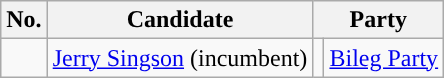<table class="wikitable sortable" style="text-align:left;">
<tr>
<th>No.</th>
<th>Candidate</th>
<th colspan="2">Party</th>
</tr>
<tr>
<td></td>
<td><a href='#'>Jerry Singson</a> (incumbent)</td>
<td></td>
<td><a href='#'>Bileg Party</a></td>
</tr>
</table>
